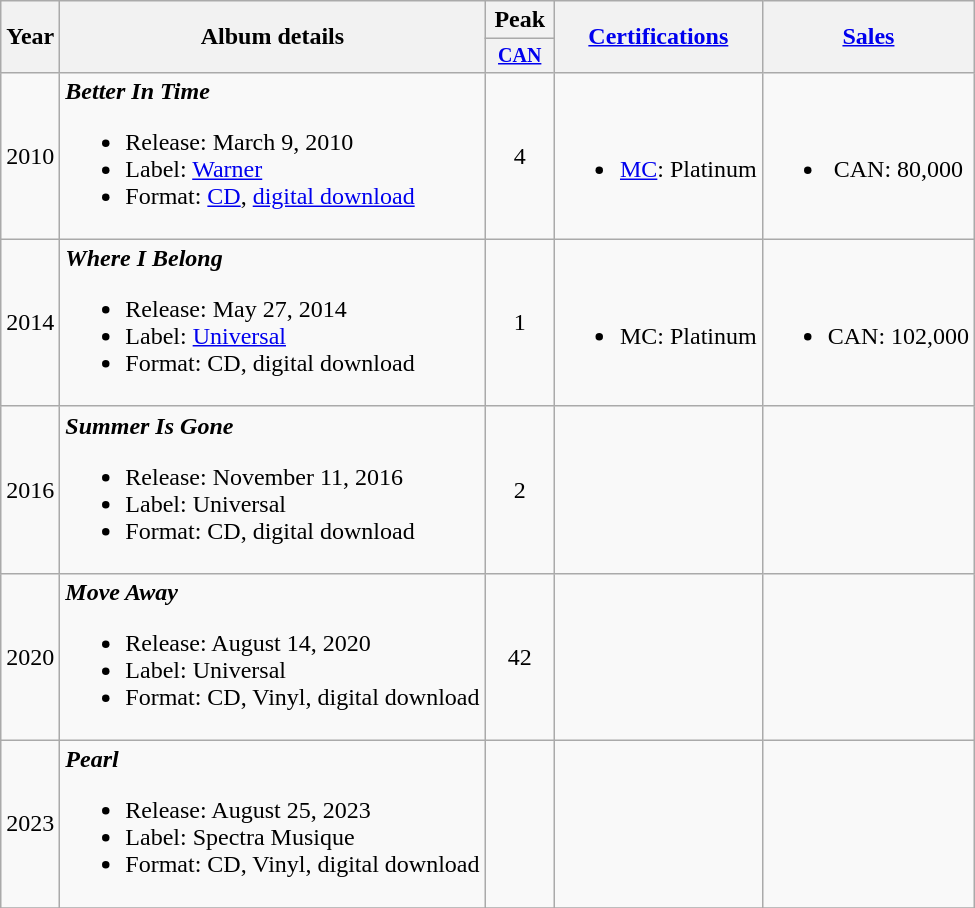<table class="wikitable" style="text-align:center;">
<tr>
<th rowspan="2">Year</th>
<th rowspan="2">Album details</th>
<th colspan="1">Peak</th>
<th rowspan="2"><a href='#'>Certifications</a></th>
<th rowspan="2"><a href='#'>Sales</a></th>
</tr>
<tr style="font-size:smaller;">
<th width="40"><a href='#'>CAN</a><br></th>
</tr>
<tr>
<td>2010</td>
<td align="left"><strong><em>Better In Time</em></strong><br><ul><li>Release: March 9, 2010</li><li>Label: <a href='#'>Warner</a></li><li>Format: <a href='#'>CD</a>, <a href='#'>digital download</a></li></ul></td>
<td>4</td>
<td align="left"><br><ul><li><a href='#'>MC</a>: Platinum</li></ul></td>
<td><br><ul><li>CAN: 80,000</li></ul></td>
</tr>
<tr>
<td>2014</td>
<td align="left"><strong><em>Where I Belong</em></strong><br><ul><li>Release: May 27, 2014</li><li>Label: <a href='#'>Universal</a></li><li>Format: CD, digital download</li></ul></td>
<td>1</td>
<td align="left"><br><ul><li>MC: Platinum</li></ul></td>
<td><br><ul><li>CAN: 102,000</li></ul></td>
</tr>
<tr>
<td>2016</td>
<td align="left"><strong><em>Summer Is Gone</em></strong><br><ul><li>Release: November 11, 2016</li><li>Label: Universal</li><li>Format: CD, digital download</li></ul></td>
<td>2<br></td>
<td align="left"></td>
<td></td>
</tr>
<tr>
<td>2020</td>
<td align="left"><strong><em>Move Away</em></strong><br><ul><li>Release: August 14, 2020</li><li>Label: Universal</li><li>Format: CD, Vinyl, digital download</li></ul></td>
<td>42</td>
<td align="left"></td>
<td></td>
</tr>
<tr>
<td>2023</td>
<td align="left"><strong><em>Pearl</em></strong><br><ul><li>Release: August 25, 2023</li><li>Label: Spectra Musique</li><li>Format: CD, Vinyl, digital download</li></ul></td>
<td></td>
<td align="left"></td>
<td></td>
</tr>
<tr>
</tr>
</table>
